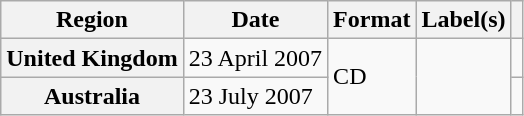<table class="wikitable plainrowheaders">
<tr>
<th scope="col">Region</th>
<th scope="col">Date</th>
<th scope="col">Format</th>
<th scope="col">Label(s)</th>
<th scope="col"></th>
</tr>
<tr>
<th scope="row">United Kingdom</th>
<td>23 April 2007</td>
<td rowspan="2">CD</td>
<td rowspan="2"></td>
<td></td>
</tr>
<tr>
<th scope="row">Australia</th>
<td>23 July 2007</td>
<td></td>
</tr>
</table>
